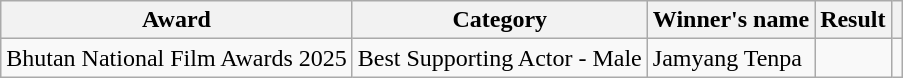<table class="wikitable sortable">
<tr>
<th>Award</th>
<th>Category</th>
<th>Winner's name</th>
<th>Result</th>
<th></th>
</tr>
<tr>
<td>Bhutan National Film Awards 2025</td>
<td>Best Supporting Actor - Male</td>
<td>Jamyang Tenpa</td>
<td></td>
<td></td>
</tr>
</table>
